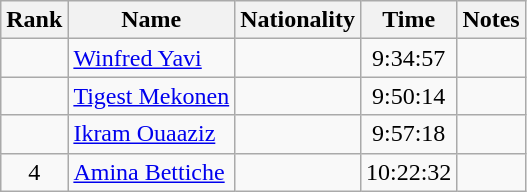<table class="wikitable sortable" style="text-align:center">
<tr>
<th>Rank</th>
<th>Name</th>
<th>Nationality</th>
<th>Time</th>
<th>Notes</th>
</tr>
<tr>
<td></td>
<td align=left><a href='#'>Winfred Yavi</a></td>
<td align=left></td>
<td>9:34:57</td>
<td></td>
</tr>
<tr>
<td></td>
<td align=left><a href='#'>Tigest Mekonen</a></td>
<td align=left></td>
<td>9:50:14</td>
<td></td>
</tr>
<tr>
<td></td>
<td align=left><a href='#'>Ikram Ouaaziz</a></td>
<td align=left></td>
<td>9:57:18</td>
<td></td>
</tr>
<tr>
<td>4</td>
<td align=left><a href='#'>Amina Bettiche</a></td>
<td align=left></td>
<td>10:22:32</td>
<td></td>
</tr>
</table>
